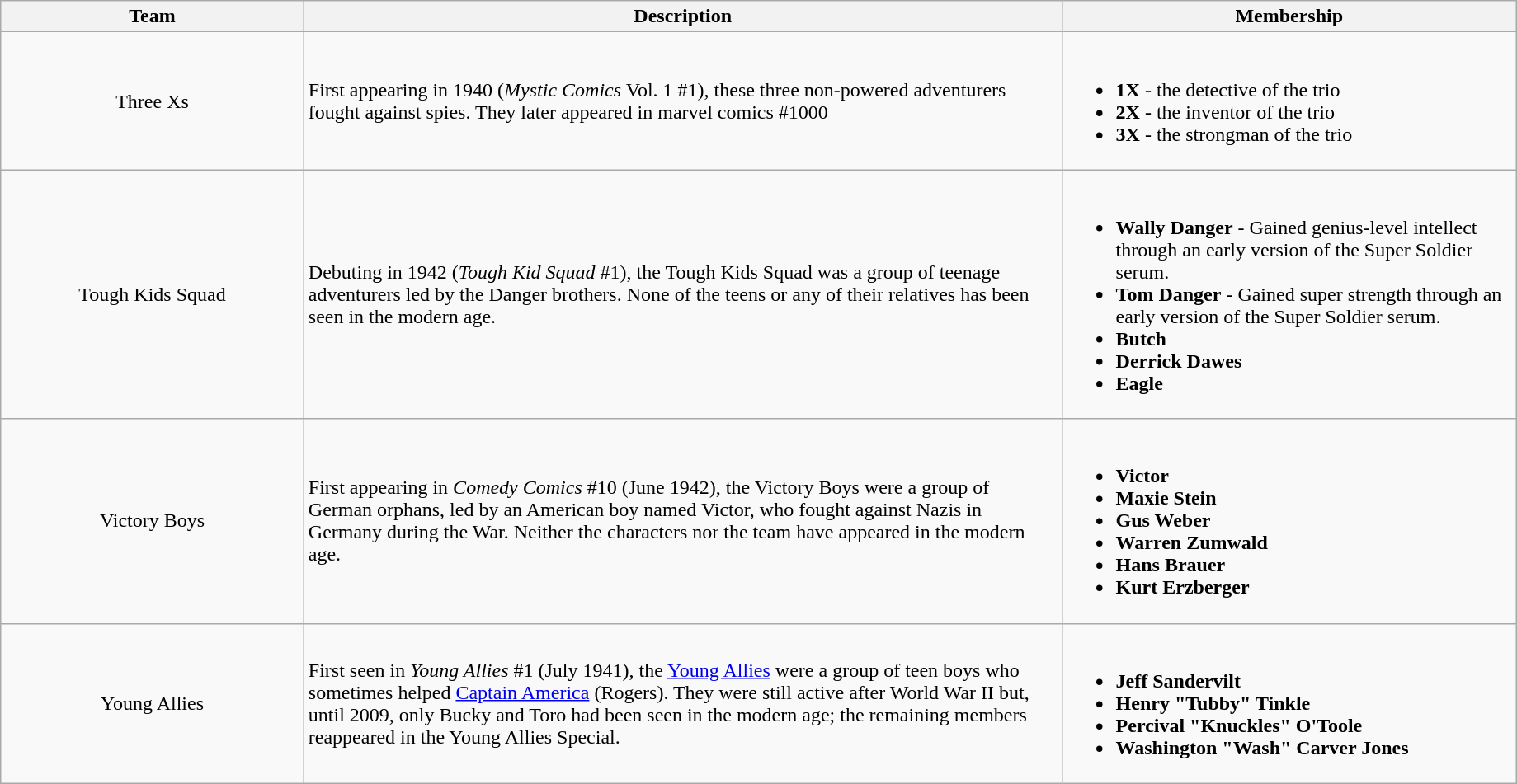<table class="wikitable sortable" style="width:97%;">
<tr>
<th width=20%>Team</th>
<th width=50%>Description</th>
<th width=30%>Membership</th>
</tr>
<tr>
<td align=center>Three Xs</td>
<td>First appearing in 1940 (<em>Mystic Comics</em> Vol. 1 #1), these three non-powered adventurers fought against spies. They later appeared in marvel comics #1000</td>
<td><br><ul><li><span><strong>1X</strong></span>  - the detective of the trio</li><li><span><strong>2X</strong></span>  - the inventor of the trio</li><li><span><strong>3X</strong></span>  - the strongman of the trio</li></ul></td>
</tr>
<tr>
<td align=center>Tough Kids Squad</td>
<td>Debuting in 1942 (<em>Tough Kid Squad</em> #1), the Tough Kids Squad was a group of teenage adventurers led by the Danger brothers. None of the teens or any of their relatives has been seen in the modern age.</td>
<td><br><ul><li><span><strong>Wally Danger</strong></span> - Gained genius-level intellect through an early version of the Super Soldier serum.</li><li><span><strong>Tom Danger</strong></span> - Gained super strength through an early version of the Super Soldier serum.</li><li><span><strong>Butch </strong></span></li><li><span><strong>Derrick Dawes</strong></span></li><li><span><strong>Eagle </strong></span></li></ul></td>
</tr>
<tr>
<td align=center>Victory Boys</td>
<td>First appearing in <em>Comedy Comics</em> #10 (June 1942), the Victory Boys were a group of German orphans, led by an American boy named Victor, who fought against Nazis in Germany during the War. Neither the characters nor the team have appeared in the modern age.</td>
<td><br><ul><li><span><strong>Victor </strong></span></li><li><span><strong>Maxie Stein</strong></span></li><li><span><strong>Gus Weber</strong></span></li><li><span><strong>Warren Zumwald</strong></span></li><li><span><strong>Hans Brauer</strong></span></li><li><span><strong>Kurt Erzberger</strong></span></li></ul></td>
</tr>
<tr>
<td align=center>Young Allies</td>
<td>First seen in <em>Young Allies</em> #1 (July 1941), the <a href='#'>Young Allies</a> were a group of teen boys who sometimes helped <a href='#'>Captain America</a> (Rogers). They were still active after World War II but, until 2009, only Bucky and Toro had been seen in the modern age; the remaining members reappeared in the Young Allies Special.</td>
<td><br><ul><li><span><strong>Jeff Sandervilt</strong></span></li><li><span><strong>Henry "Tubby" Tinkle</strong></span></li><li><span><strong>Percival "Knuckles" O'Toole</strong></span></li><li><span><strong>Washington "Wash" Carver Jones</strong></span></li></ul></td>
</tr>
</table>
